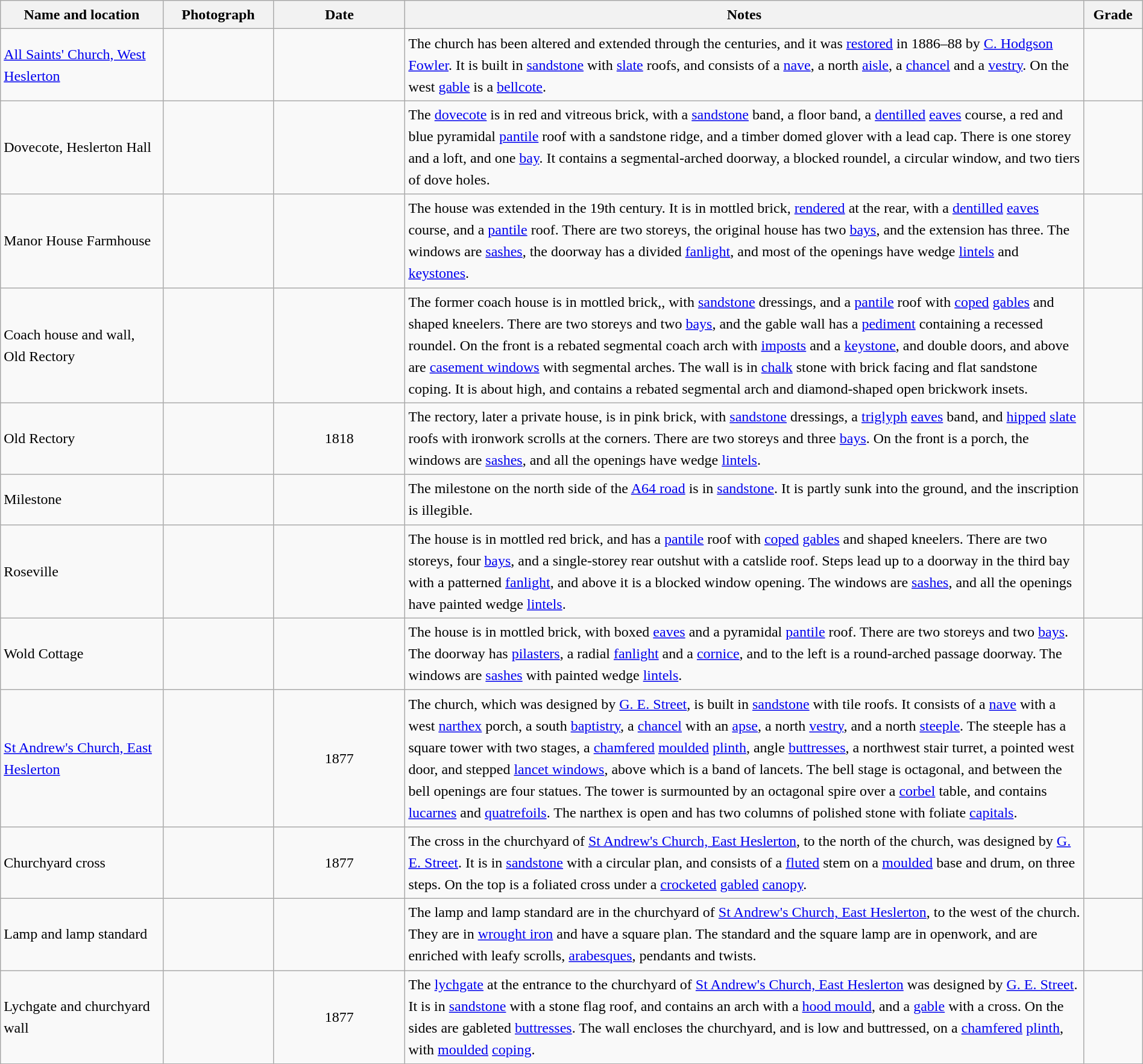<table class="wikitable sortable plainrowheaders" style="width:100%; border:0px; text-align:left; line-height:150%">
<tr>
<th scope="col"  style="width:150px">Name and location</th>
<th scope="col"  style="width:100px" class="unsortable">Photograph</th>
<th scope="col"  style="width:120px">Date</th>
<th scope="col"  style="width:650px" class="unsortable">Notes</th>
<th scope="col"  style="width:50px">Grade</th>
</tr>
<tr>
<td><a href='#'>All Saints' Church, West Heslerton</a><br><small></small></td>
<td></td>
<td align="center"></td>
<td>The church has been altered and extended through the centuries, and it was <a href='#'>restored</a> in 1886–88 by <a href='#'>C. Hodgson Fowler</a>. It is built in <a href='#'>sandstone</a> with <a href='#'>slate</a> roofs, and consists of a <a href='#'>nave</a>, a north <a href='#'>aisle</a>, a <a href='#'>chancel</a> and a <a href='#'>vestry</a>. On the west <a href='#'>gable</a> is a <a href='#'>bellcote</a>.</td>
<td align="center" ></td>
</tr>
<tr>
<td>Dovecote, Heslerton Hall<br><small></small></td>
<td></td>
<td align="center"></td>
<td>The <a href='#'>dovecote</a> is in red and vitreous brick, with a <a href='#'>sandstone</a> band, a floor band, a <a href='#'>dentilled</a> <a href='#'>eaves</a> course, a red and blue pyramidal <a href='#'>pantile</a> roof with a sandstone ridge, and a timber domed glover with a lead cap. There is one storey and a loft, and one <a href='#'>bay</a>. It contains a segmental-arched doorway, a blocked roundel, a circular window, and two tiers of dove holes.</td>
<td align="center" ></td>
</tr>
<tr>
<td>Manor House Farmhouse<br><small></small></td>
<td></td>
<td align="center"></td>
<td>The house was extended in the 19th century. It is in mottled brick, <a href='#'>rendered</a> at the rear, with a <a href='#'>dentilled</a> <a href='#'>eaves</a> course, and a <a href='#'>pantile</a> roof. There are two storeys, the original house has two <a href='#'>bays</a>, and the extension has three. The windows are <a href='#'>sashes</a>, the doorway has a divided <a href='#'>fanlight</a>, and most of the openings have wedge <a href='#'>lintels</a> and <a href='#'>keystones</a>.</td>
<td align="center" ></td>
</tr>
<tr>
<td>Coach house and wall, Old Rectory<br><small></small></td>
<td></td>
<td align="center"></td>
<td>The former coach house is in mottled brick,, with <a href='#'>sandstone</a> dressings, and a <a href='#'>pantile</a> roof with <a href='#'>coped</a> <a href='#'>gables</a> and shaped kneelers. There are two storeys and two <a href='#'>bays</a>, and the gable wall has a <a href='#'>pediment</a> containing a recessed roundel. On the front is a rebated segmental coach arch with <a href='#'>imposts</a> and a <a href='#'>keystone</a>, and double doors, and above are <a href='#'>casement windows</a> with segmental arches. The wall is in <a href='#'>chalk</a> stone with brick facing and flat sandstone coping. It is about  high, and contains a rebated segmental arch and diamond-shaped open brickwork insets.</td>
<td align="center" ></td>
</tr>
<tr>
<td>Old Rectory<br><small></small></td>
<td></td>
<td align="center">1818</td>
<td>The rectory, later a private house, is in pink brick, with <a href='#'>sandstone</a> dressings, a <a href='#'>triglyph</a> <a href='#'>eaves</a> band, and <a href='#'>hipped</a> <a href='#'>slate</a> roofs with ironwork scrolls at the corners. There are two storeys and three <a href='#'>bays</a>. On the front is a porch, the windows are <a href='#'>sashes</a>, and all the openings have wedge <a href='#'>lintels</a>.</td>
<td align="center" ></td>
</tr>
<tr>
<td>Milestone<br><small></small></td>
<td></td>
<td align="center"></td>
<td>The milestone on the north side of the <a href='#'>A64 road</a> is in <a href='#'>sandstone</a>. It is partly sunk into the ground, and the inscription is illegible.</td>
<td align="center" ></td>
</tr>
<tr>
<td>Roseville<br><small></small></td>
<td></td>
<td align="center"></td>
<td>The house is in mottled red brick, and has a <a href='#'>pantile</a> roof with <a href='#'>coped</a> <a href='#'>gables</a> and shaped kneelers. There are two storeys, four <a href='#'>bays</a>, and a single-storey rear outshut with a catslide roof. Steps lead up to a doorway in the third bay with a patterned <a href='#'>fanlight</a>, and above it is a blocked window opening. The windows are <a href='#'>sashes</a>, and all the openings have painted wedge <a href='#'>lintels</a>.</td>
<td align="center" ></td>
</tr>
<tr>
<td>Wold Cottage<br><small></small></td>
<td></td>
<td align="center"></td>
<td>The house is in mottled brick, with boxed <a href='#'>eaves</a> and a pyramidal <a href='#'>pantile</a> roof. There are two storeys and two <a href='#'>bays</a>. The doorway has <a href='#'>pilasters</a>, a radial <a href='#'>fanlight</a> and a <a href='#'>cornice</a>, and to the left is a round-arched passage doorway. The windows are <a href='#'>sashes</a> with painted wedge <a href='#'>lintels</a>.</td>
<td align="center" ></td>
</tr>
<tr>
<td><a href='#'>St Andrew's Church, East Heslerton</a><br><small></small></td>
<td></td>
<td align="center">1877</td>
<td>The church, which was designed by <a href='#'>G. E. Street</a>, is built in <a href='#'>sandstone</a> with tile roofs. It consists of a <a href='#'>nave</a> with a west <a href='#'>narthex</a> porch, a south <a href='#'>baptistry</a>, a <a href='#'>chancel</a> with an <a href='#'>apse</a>, a north <a href='#'>vestry</a>, and a north <a href='#'>steeple</a>. The steeple has a square tower with two stages, a <a href='#'>chamfered</a> <a href='#'>moulded</a> <a href='#'>plinth</a>, angle <a href='#'>buttresses</a>, a northwest stair turret, a pointed west door, and stepped <a href='#'>lancet windows</a>, above which is a band of lancets. The bell stage is octagonal, and between the bell openings are four statues. The tower is surmounted by an octagonal spire over a <a href='#'>corbel</a> table, and contains <a href='#'>lucarnes</a> and <a href='#'>quatrefoils</a>. The narthex is open and has two columns of polished stone with foliate <a href='#'>capitals</a>.</td>
<td align="center" ></td>
</tr>
<tr>
<td>Churchyard cross<br><small></small></td>
<td></td>
<td align="center">1877</td>
<td>The cross in the churchyard of <a href='#'>St Andrew's Church, East Heslerton</a>, to the north of the church, was designed by <a href='#'>G. E. Street</a>. It is in <a href='#'>sandstone</a> with a circular plan, and consists of a <a href='#'>fluted</a> stem on a <a href='#'>moulded</a> base and drum, on three steps. On the top is a foliated cross under a <a href='#'>crocketed</a> <a href='#'>gabled</a> <a href='#'>canopy</a>.</td>
<td align="center" ></td>
</tr>
<tr>
<td>Lamp and lamp standard<br><small></small></td>
<td></td>
<td align="center"></td>
<td>The lamp and lamp standard are in the churchyard of <a href='#'>St Andrew's Church, East Heslerton</a>, to the west of the church.  They are in <a href='#'>wrought iron</a> and have a square plan.  The standard and the square lamp are in openwork, and are enriched with leafy scrolls, <a href='#'>arabesques</a>, pendants and twists.</td>
<td align="center" ></td>
</tr>
<tr>
<td>Lychgate and churchyard wall<br><small></small></td>
<td></td>
<td align="center">1877</td>
<td>The <a href='#'>lychgate</a> at the entrance to the churchyard of <a href='#'>St Andrew's Church, East Heslerton</a> was designed by <a href='#'>G. E. Street</a>. It is in <a href='#'>sandstone</a> with a stone flag roof, and contains an arch with a <a href='#'>hood mould</a>, and a <a href='#'>gable</a> with a cross. On the sides are gableted <a href='#'>buttresses</a>. The wall encloses the churchyard, and is low and buttressed, on a <a href='#'>chamfered</a> <a href='#'>plinth</a>, with <a href='#'>moulded</a> <a href='#'>coping</a>.</td>
<td align="center" ></td>
</tr>
<tr>
</tr>
</table>
